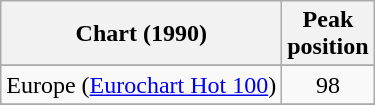<table class="wikitable sortable">
<tr>
<th>Chart (1990)</th>
<th>Peak<br>position</th>
</tr>
<tr>
</tr>
<tr>
</tr>
<tr>
<td>Europe (<a href='#'>Eurochart Hot 100</a>)</td>
<td style="text-align:center;">98</td>
</tr>
<tr>
</tr>
<tr>
</tr>
<tr>
</tr>
<tr>
</tr>
</table>
